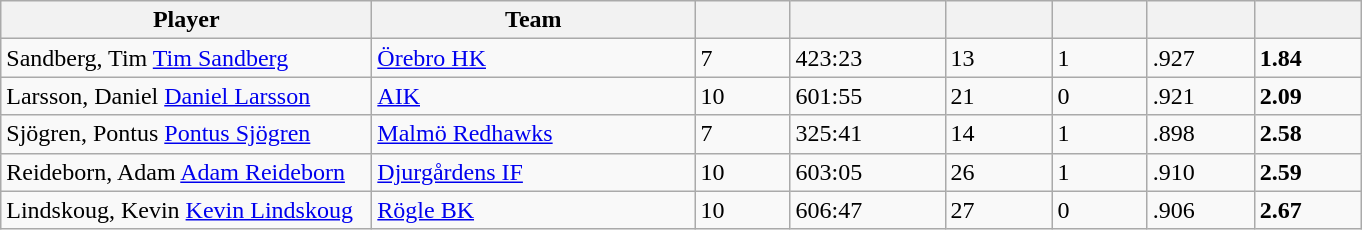<table class="wikitable sortable">
<tr>
<th style="width: 15em;">Player</th>
<th style="width: 13em;">Team</th>
<th style="width: 3.5em;"></th>
<th style="width: 6em;"></th>
<th style="width: 4em;"></th>
<th style="width: 3.5em;"></th>
<th style="width: 4em;"></th>
<th style="width: 4em;"></th>
</tr>
<tr>
<td><span>Sandberg, Tim</span> <a href='#'>Tim Sandberg</a></td>
<td><a href='#'>Örebro HK</a></td>
<td>7</td>
<td>423:23</td>
<td>13</td>
<td>1</td>
<td>.927</td>
<td><strong>1.84</strong></td>
</tr>
<tr>
<td><span>Larsson, Daniel</span> <a href='#'>Daniel Larsson</a></td>
<td><a href='#'>AIK</a></td>
<td>10</td>
<td>601:55</td>
<td>21</td>
<td>0</td>
<td>.921</td>
<td><strong>2.09</strong></td>
</tr>
<tr>
<td><span>Sjögren, Pontus</span> <a href='#'>Pontus Sjögren</a></td>
<td><a href='#'>Malmö Redhawks</a></td>
<td>7</td>
<td>325:41</td>
<td>14</td>
<td>1</td>
<td>.898</td>
<td><strong>2.58</strong></td>
</tr>
<tr>
<td><span>Reideborn, Adam</span> <a href='#'>Adam Reideborn</a></td>
<td><a href='#'>Djurgårdens IF</a></td>
<td>10</td>
<td>603:05</td>
<td>26</td>
<td>1</td>
<td>.910</td>
<td><strong>2.59</strong></td>
</tr>
<tr>
<td><span>Lindskoug, Kevin</span> <a href='#'>Kevin Lindskoug</a></td>
<td><a href='#'>Rögle BK</a></td>
<td>10</td>
<td>606:47</td>
<td>27</td>
<td>0</td>
<td>.906</td>
<td><strong>2.67</strong></td>
</tr>
</table>
